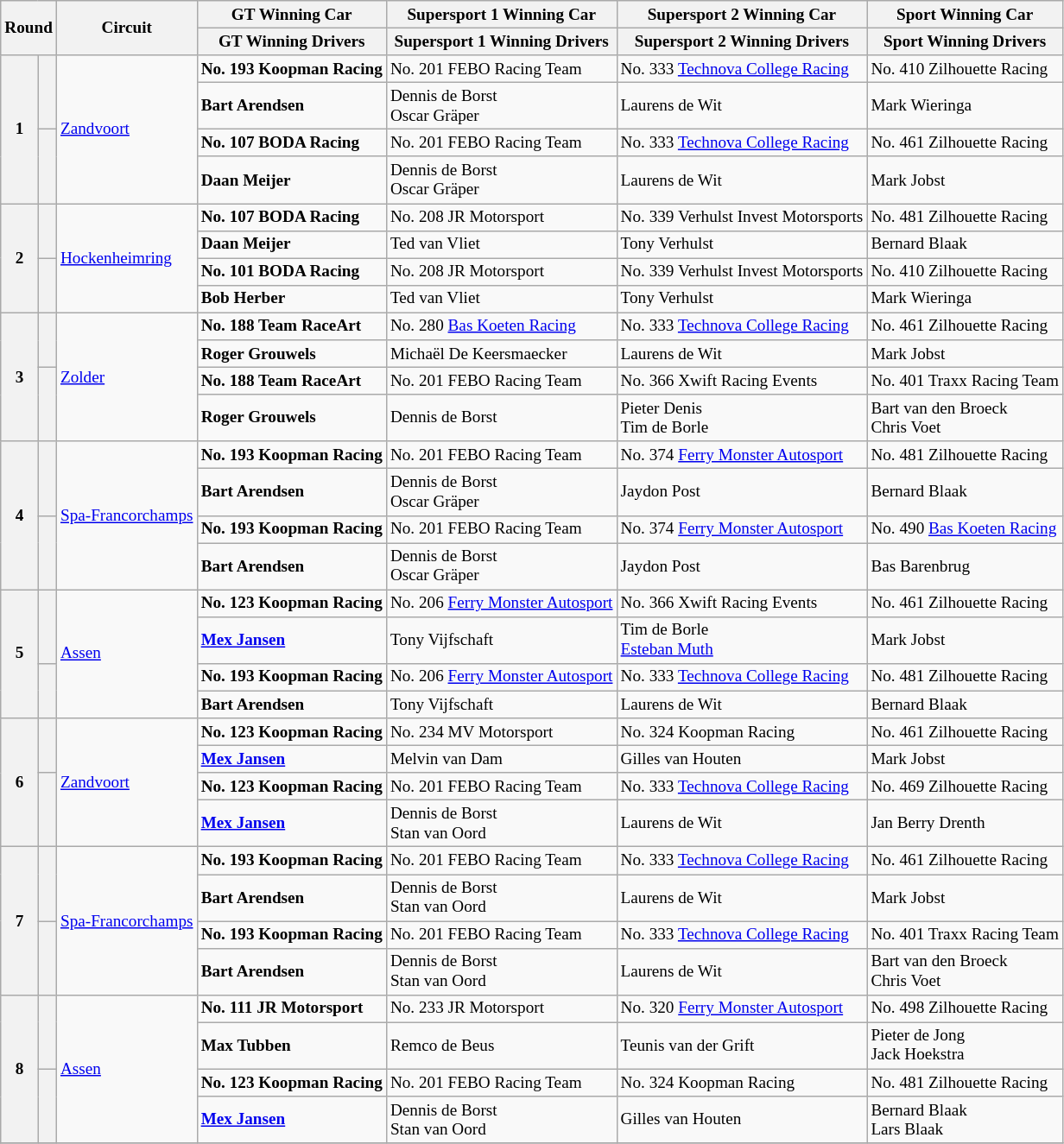<table class="wikitable" style="font-size: 80%;">
<tr>
<th rowspan=2 colspan=2>Round</th>
<th rowspan=2>Circuit</th>
<th>GT Winning Car</th>
<th>Supersport 1 Winning Car</th>
<th>Supersport 2 Winning Car</th>
<th>Sport Winning Car</th>
</tr>
<tr>
<th>GT Winning Drivers</th>
<th>Supersport 1 Winning Drivers</th>
<th>Supersport 2 Winning Drivers</th>
<th>Sport Winning Drivers</th>
</tr>
<tr>
<th rowspan=4>1</th>
<th rowspan=2></th>
<td rowspan=4> <a href='#'>Zandvoort</a></td>
<td><strong> No. 193 Koopman Racing</strong></td>
<td> No. 201 FEBO Racing Team</td>
<td> No. 333 <a href='#'>Technova College Racing</a></td>
<td> No. 410 Zilhouette Racing</td>
</tr>
<tr>
<td><strong> Bart Arendsen</strong></td>
<td> Dennis de Borst<br> Oscar Gräper</td>
<td> Laurens de Wit</td>
<td> Mark Wieringa</td>
</tr>
<tr>
<th rowspan=2></th>
<td><strong> No. 107 BODA Racing</strong></td>
<td> No. 201 FEBO Racing Team</td>
<td> No. 333 <a href='#'>Technova College Racing</a></td>
<td> No. 461 Zilhouette Racing</td>
</tr>
<tr>
<td><strong> Daan Meijer</strong></td>
<td> Dennis de Borst<br> Oscar Gräper</td>
<td> Laurens de Wit</td>
<td> Mark Jobst</td>
</tr>
<tr>
<th rowspan=4>2</th>
<th rowspan=2></th>
<td rowspan=4> <a href='#'>Hockenheimring</a></td>
<td><strong> No. 107 BODA Racing</strong></td>
<td> No. 208 JR Motorsport</td>
<td> No. 339 Verhulst Invest Motorsports</td>
<td> No. 481 Zilhouette Racing</td>
</tr>
<tr>
<td><strong> Daan Meijer</strong></td>
<td> Ted van Vliet</td>
<td> Tony Verhulst</td>
<td> Bernard Blaak</td>
</tr>
<tr>
<th rowspan=2></th>
<td><strong> No. 101 BODA Racing</strong></td>
<td> No. 208 JR Motorsport</td>
<td> No. 339 Verhulst Invest Motorsports</td>
<td> No. 410 Zilhouette Racing</td>
</tr>
<tr>
<td><strong> Bob Herber</strong></td>
<td> Ted van Vliet</td>
<td> Tony Verhulst</td>
<td> Mark Wieringa</td>
</tr>
<tr>
<th rowspan=4>3</th>
<th rowspan=2></th>
<td rowspan=4> <a href='#'>Zolder</a></td>
<td><strong> No. 188 Team RaceArt</strong></td>
<td> No. 280 <a href='#'>Bas Koeten Racing</a></td>
<td> No. 333 <a href='#'>Technova College Racing</a></td>
<td> No. 461 Zilhouette Racing</td>
</tr>
<tr>
<td><strong> Roger Grouwels</strong></td>
<td> Michaël De Keersmaecker</td>
<td> Laurens de Wit</td>
<td> Mark Jobst</td>
</tr>
<tr>
<th rowspan=2></th>
<td><strong> No. 188 Team RaceArt</strong></td>
<td> No. 201 FEBO Racing Team</td>
<td> No. 366 Xwift Racing Events</td>
<td> No. 401 Traxx Racing Team</td>
</tr>
<tr>
<td><strong> Roger Grouwels</strong></td>
<td> Dennis de Borst</td>
<td> Pieter Denis<br> Tim de Borle</td>
<td> Bart van den Broeck<br> Chris Voet</td>
</tr>
<tr>
<th rowspan=4>4</th>
<th rowspan=2></th>
<td rowspan=4> <a href='#'>Spa-Francorchamps</a></td>
<td><strong> No. 193 Koopman Racing</strong></td>
<td> No. 201 FEBO Racing Team</td>
<td> No. 374 <a href='#'>Ferry Monster Autosport</a></td>
<td> No. 481 Zilhouette Racing</td>
</tr>
<tr>
<td><strong> Bart Arendsen</strong></td>
<td> Dennis de Borst<br> Oscar Gräper</td>
<td> Jaydon Post</td>
<td> Bernard Blaak</td>
</tr>
<tr>
<th rowspan=2></th>
<td><strong> No. 193 Koopman Racing</strong></td>
<td> No. 201 FEBO Racing Team</td>
<td> No. 374 <a href='#'>Ferry Monster Autosport</a></td>
<td> No. 490 <a href='#'>Bas Koeten Racing</a></td>
</tr>
<tr>
<td><strong> Bart Arendsen</strong></td>
<td> Dennis de Borst<br> Oscar Gräper</td>
<td> Jaydon Post</td>
<td> Bas Barenbrug</td>
</tr>
<tr>
<th rowspan=4>5</th>
<th rowspan=2></th>
<td rowspan=4> <a href='#'>Assen</a></td>
<td><strong> No. 123 Koopman Racing</strong></td>
<td> No. 206 <a href='#'>Ferry Monster Autosport</a></td>
<td> No. 366 Xwift Racing Events</td>
<td> No. 461 Zilhouette Racing</td>
</tr>
<tr>
<td><strong> <a href='#'>Mex Jansen</a></strong></td>
<td> Tony Vijfschaft</td>
<td> Tim de Borle<br> <a href='#'>Esteban Muth</a></td>
<td> Mark Jobst</td>
</tr>
<tr>
<th rowspan=2></th>
<td><strong> No. 193 Koopman Racing</strong></td>
<td> No. 206 <a href='#'>Ferry Monster Autosport</a></td>
<td> No. 333 <a href='#'>Technova College Racing</a></td>
<td> No. 481 Zilhouette Racing</td>
</tr>
<tr>
<td><strong> Bart Arendsen</strong></td>
<td> Tony Vijfschaft</td>
<td> Laurens de Wit</td>
<td> Bernard Blaak</td>
</tr>
<tr>
<th rowspan=4>6</th>
<th rowspan=2></th>
<td rowspan=4> <a href='#'>Zandvoort</a></td>
<td><strong> No. 123 Koopman Racing</strong></td>
<td> No. 234 MV Motorsport</td>
<td> No. 324 Koopman Racing</td>
<td> No. 461 Zilhouette Racing</td>
</tr>
<tr>
<td><strong> <a href='#'>Mex Jansen</a></strong></td>
<td> Melvin van Dam</td>
<td> Gilles van Houten</td>
<td> Mark Jobst</td>
</tr>
<tr>
<th rowspan=2></th>
<td><strong> No. 123 Koopman Racing</strong></td>
<td> No. 201 FEBO Racing Team</td>
<td> No. 333 <a href='#'>Technova College Racing</a></td>
<td> No. 469 Zilhouette Racing</td>
</tr>
<tr>
<td><strong> <a href='#'>Mex Jansen</a></strong></td>
<td> Dennis de Borst<br> Stan van Oord</td>
<td> Laurens de Wit</td>
<td> Jan Berry Drenth</td>
</tr>
<tr>
<th rowspan=4>7</th>
<th rowspan=2></th>
<td rowspan=4> <a href='#'>Spa-Francorchamps</a></td>
<td><strong> No. 193 Koopman Racing</strong></td>
<td> No. 201 FEBO Racing Team</td>
<td> No. 333 <a href='#'>Technova College Racing</a></td>
<td> No. 461 Zilhouette Racing</td>
</tr>
<tr>
<td><strong> Bart Arendsen</strong></td>
<td> Dennis de Borst<br> Stan van Oord</td>
<td> Laurens de Wit</td>
<td> Mark Jobst</td>
</tr>
<tr>
<th rowspan=2></th>
<td><strong> No. 193 Koopman Racing</strong></td>
<td> No. 201 FEBO Racing Team</td>
<td> No. 333 <a href='#'>Technova College Racing</a></td>
<td> No. 401 Traxx Racing Team</td>
</tr>
<tr>
<td><strong> Bart Arendsen</strong></td>
<td> Dennis de Borst<br> Stan van Oord</td>
<td> Laurens de Wit</td>
<td> Bart van den Broeck<br> Chris Voet</td>
</tr>
<tr>
<th rowspan=4>8</th>
<th rowspan=2></th>
<td rowspan=4> <a href='#'>Assen</a></td>
<td><strong> No. 111 JR Motorsport</strong></td>
<td> No. 233 JR Motorsport</td>
<td> No. 320 <a href='#'>Ferry Monster Autosport</a></td>
<td> No. 498 Zilhouette Racing</td>
</tr>
<tr>
<td><strong> Max Tubben</strong></td>
<td> Remco de Beus</td>
<td> Teunis van der Grift</td>
<td> Pieter de Jong<br> Jack Hoekstra</td>
</tr>
<tr>
<th rowspan=2></th>
<td><strong> No. 123 Koopman Racing</strong></td>
<td> No. 201 FEBO Racing Team</td>
<td> No. 324 Koopman Racing</td>
<td> No. 481 Zilhouette Racing</td>
</tr>
<tr>
<td><strong> <a href='#'>Mex Jansen</a></strong></td>
<td> Dennis de Borst<br> Stan van Oord</td>
<td> Gilles van Houten</td>
<td> Bernard Blaak<br> Lars Blaak</td>
</tr>
<tr>
</tr>
</table>
